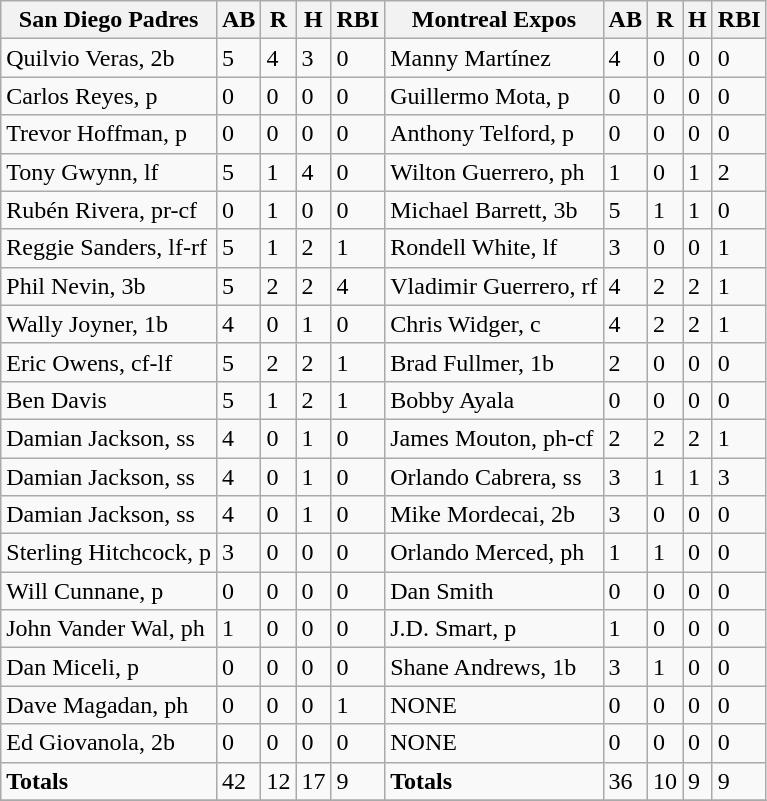<table class="wikitable sortable">
<tr>
<th><strong>San Diego Padres</strong></th>
<th>AB</th>
<th>R</th>
<th>H</th>
<th>RBI</th>
<th><strong>Montreal Expos</strong></th>
<th>AB</th>
<th>R</th>
<th>H</th>
<th>RBI</th>
</tr>
<tr>
<td>Quilvio Veras, 2b</td>
<td>5</td>
<td>4</td>
<td>3</td>
<td>0</td>
<td>Manny Martínez</td>
<td>4</td>
<td>0</td>
<td>0</td>
<td>0</td>
</tr>
<tr>
<td>Carlos Reyes, p</td>
<td>0</td>
<td>0</td>
<td>0</td>
<td>0</td>
<td>Guillermo Mota, p</td>
<td>0</td>
<td>0</td>
<td>0</td>
<td>0</td>
</tr>
<tr>
<td>Trevor Hoffman, p</td>
<td>0</td>
<td>0</td>
<td>0</td>
<td>0</td>
<td>Anthony Telford, p</td>
<td>0</td>
<td>0</td>
<td>0</td>
<td>0</td>
</tr>
<tr>
<td>Tony Gwynn, lf</td>
<td>5</td>
<td>1</td>
<td>4</td>
<td>0</td>
<td>Wilton Guerrero, ph</td>
<td>1</td>
<td>0</td>
<td>1</td>
<td>2</td>
</tr>
<tr>
<td>Rubén Rivera, pr-cf</td>
<td>0</td>
<td>1</td>
<td>0</td>
<td>0</td>
<td>Michael Barrett, 3b</td>
<td>5</td>
<td>1</td>
<td>1</td>
<td>0</td>
</tr>
<tr>
<td>Reggie Sanders, lf-rf</td>
<td>5</td>
<td>1</td>
<td>2</td>
<td>1</td>
<td>Rondell White, lf</td>
<td>3</td>
<td>0</td>
<td>0</td>
<td>1</td>
</tr>
<tr>
<td>Phil Nevin, 3b</td>
<td>5</td>
<td>2</td>
<td>2</td>
<td>4</td>
<td>Vladimir Guerrero, rf</td>
<td>4</td>
<td>2</td>
<td>2</td>
<td>1</td>
</tr>
<tr>
<td>Wally Joyner, 1b</td>
<td>4</td>
<td>0</td>
<td>1</td>
<td>0</td>
<td>Chris Widger, c</td>
<td>4</td>
<td>2</td>
<td>2</td>
<td>1</td>
</tr>
<tr>
<td>Eric Owens, cf-lf</td>
<td>5</td>
<td>2</td>
<td>2</td>
<td>1</td>
<td>Brad Fullmer, 1b</td>
<td>2</td>
<td>0</td>
<td>0</td>
<td>0</td>
</tr>
<tr>
<td>Ben Davis</td>
<td>5</td>
<td>1</td>
<td>2</td>
<td>1</td>
<td>Bobby Ayala</td>
<td>0</td>
<td>0</td>
<td>0</td>
<td>0</td>
</tr>
<tr>
<td>Damian Jackson, ss</td>
<td>4</td>
<td>0</td>
<td>1</td>
<td>0</td>
<td>James Mouton, ph-cf</td>
<td>2</td>
<td>2</td>
<td>2</td>
<td>1</td>
</tr>
<tr>
<td>Damian Jackson, ss</td>
<td>4</td>
<td>0</td>
<td>1</td>
<td>0</td>
<td>Orlando Cabrera, ss</td>
<td>3</td>
<td>1</td>
<td>1</td>
<td>3</td>
</tr>
<tr>
<td>Damian Jackson, ss</td>
<td>4</td>
<td>0</td>
<td>1</td>
<td>0</td>
<td>Mike Mordecai, 2b</td>
<td>3</td>
<td>0</td>
<td>0</td>
<td>0</td>
</tr>
<tr>
<td>Sterling Hitchcock, p</td>
<td>3</td>
<td>0</td>
<td>0</td>
<td>0</td>
<td>Orlando Merced, ph</td>
<td>1</td>
<td>1</td>
<td>0</td>
<td>0</td>
</tr>
<tr>
<td>Will Cunnane, p</td>
<td>0</td>
<td>0</td>
<td>0</td>
<td>0</td>
<td>Dan Smith</td>
<td>0</td>
<td>0</td>
<td>0</td>
<td>0</td>
</tr>
<tr>
<td>John Vander Wal, ph</td>
<td>1</td>
<td>0</td>
<td>0</td>
<td>0</td>
<td>J.D. Smart, p</td>
<td>1</td>
<td>0</td>
<td>0</td>
<td>0</td>
</tr>
<tr>
<td>Dan Miceli, p</td>
<td>0</td>
<td>0</td>
<td>0</td>
<td>0</td>
<td>Shane Andrews, 1b</td>
<td>3</td>
<td>1</td>
<td>0</td>
<td>0</td>
</tr>
<tr>
<td>Dave Magadan, ph</td>
<td>0</td>
<td>0</td>
<td>0</td>
<td>1</td>
<td>NONE</td>
<td>0</td>
<td>0</td>
<td>0</td>
<td>0</td>
</tr>
<tr>
<td>Ed Giovanola, 2b</td>
<td>0</td>
<td>0</td>
<td>0</td>
<td>0</td>
<td>NONE</td>
<td>0</td>
<td>0</td>
<td>0</td>
<td>0</td>
</tr>
<tr>
<td><strong>Totals</strong></td>
<td>42</td>
<td>12</td>
<td>17</td>
<td>9</td>
<td><strong>Totals</strong></td>
<td>36</td>
<td>10</td>
<td>9</td>
<td>9</td>
</tr>
<tr>
</tr>
</table>
